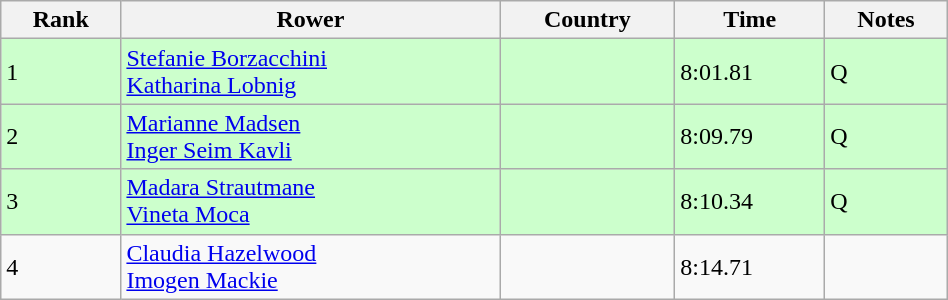<table class="wikitable" width=50%>
<tr>
<th>Rank</th>
<th>Rower</th>
<th>Country</th>
<th>Time</th>
<th>Notes</th>
</tr>
<tr bgcolor=ccffcc>
<td>1</td>
<td><a href='#'>Stefanie Borzacchini</a><br><a href='#'>Katharina Lobnig</a></td>
<td></td>
<td>8:01.81</td>
<td>Q</td>
</tr>
<tr bgcolor=ccffcc>
<td>2</td>
<td><a href='#'>Marianne Madsen</a><br><a href='#'>Inger Seim Kavli</a></td>
<td></td>
<td>8:09.79</td>
<td>Q</td>
</tr>
<tr bgcolor=ccffcc>
<td>3</td>
<td><a href='#'>Madara Strautmane</a><br><a href='#'>Vineta Moca</a></td>
<td></td>
<td>8:10.34</td>
<td>Q</td>
</tr>
<tr>
<td>4</td>
<td><a href='#'>Claudia Hazelwood</a><br><a href='#'>Imogen Mackie</a></td>
<td></td>
<td>8:14.71</td>
<td></td>
</tr>
</table>
